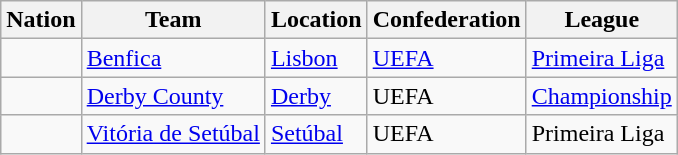<table class="wikitable sortable">
<tr>
<th>Nation</th>
<th>Team</th>
<th>Location</th>
<th>Confederation</th>
<th>League</th>
</tr>
<tr>
<td></td>
<td><a href='#'>Benfica</a></td>
<td><a href='#'>Lisbon</a></td>
<td><a href='#'>UEFA</a></td>
<td><a href='#'>Primeira Liga</a></td>
</tr>
<tr>
<td></td>
<td><a href='#'>Derby County</a></td>
<td><a href='#'>Derby</a></td>
<td>UEFA</td>
<td><a href='#'>Championship</a></td>
</tr>
<tr>
<td></td>
<td><a href='#'>Vitória de Setúbal</a></td>
<td><a href='#'>Setúbal</a></td>
<td>UEFA</td>
<td>Primeira Liga</td>
</tr>
</table>
